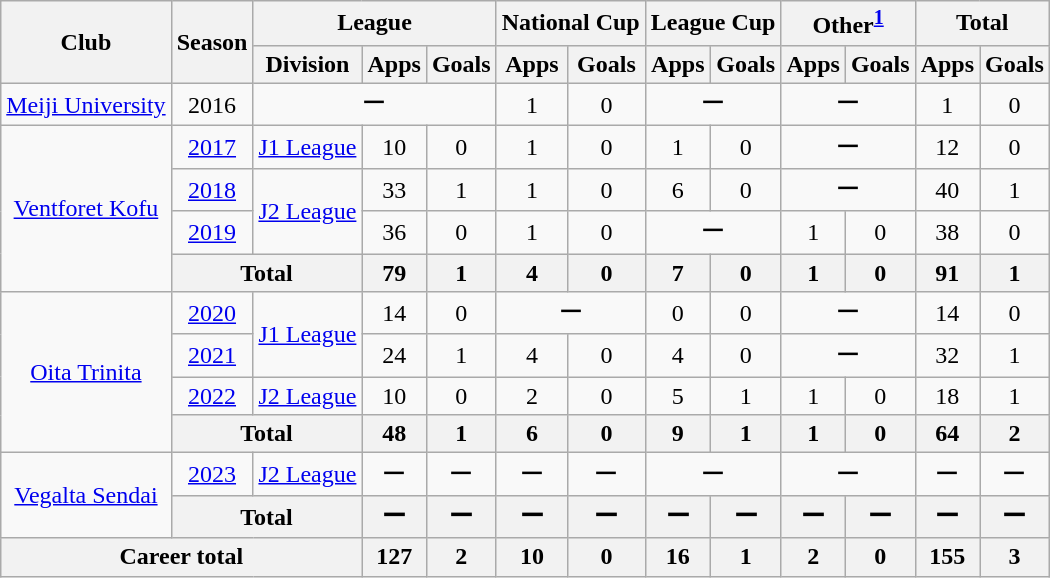<table class="wikitable" style="text-align: center">
<tr>
<th rowspan="2">Club</th>
<th rowspan="2">Season</th>
<th colspan="3">League</th>
<th colspan="2">National Cup</th>
<th colspan="2">League Cup</th>
<th colspan="2">Other<sup><a href='#'>1</a></sup></th>
<th colspan="2">Total</th>
</tr>
<tr>
<th>Division</th>
<th>Apps</th>
<th>Goals</th>
<th>Apps</th>
<th>Goals</th>
<th>Apps</th>
<th>Goals</th>
<th>Apps</th>
<th>Goals</th>
<th>Apps</th>
<th>Goals</th>
</tr>
<tr>
<td><a href='#'>Meiji University</a></td>
<td>2016</td>
<td colspan="3">ー</td>
<td>1</td>
<td>0</td>
<td colspan="2">ー</td>
<td colspan="2">ー</td>
<td>1</td>
<td>0</td>
</tr>
<tr>
<td rowspan="4"><a href='#'>Ventforet Kofu</a></td>
<td><a href='#'>2017</a></td>
<td><a href='#'>J1 League</a></td>
<td>10</td>
<td>0</td>
<td>1</td>
<td>0</td>
<td>1</td>
<td>0</td>
<td colspan="2">ー</td>
<td>12</td>
<td>0</td>
</tr>
<tr>
<td><a href='#'>2018</a></td>
<td rowspan="2"><a href='#'>J2 League</a></td>
<td>33</td>
<td>1</td>
<td>1</td>
<td>0</td>
<td>6</td>
<td>0</td>
<td colspan="2">ー</td>
<td>40</td>
<td>1</td>
</tr>
<tr>
<td><a href='#'>2019</a></td>
<td>36</td>
<td>0</td>
<td>1</td>
<td>0</td>
<td colspan="2">ー</td>
<td>1</td>
<td>0</td>
<td>38</td>
<td>0</td>
</tr>
<tr>
<th colspan="2">Total</th>
<th>79</th>
<th>1</th>
<th>4</th>
<th>0</th>
<th>7</th>
<th>0</th>
<th>1</th>
<th>0</th>
<th>91</th>
<th>1</th>
</tr>
<tr>
<td rowspan="4"><a href='#'>Oita Trinita</a></td>
<td><a href='#'>2020</a></td>
<td rowspan="2"><a href='#'>J1 League</a></td>
<td>14</td>
<td>0</td>
<td colspan="2">ー</td>
<td>0</td>
<td>0</td>
<td colspan="2">ー</td>
<td>14</td>
<td>0</td>
</tr>
<tr>
<td><a href='#'>2021</a></td>
<td>24</td>
<td>1</td>
<td>4</td>
<td>0</td>
<td>4</td>
<td>0</td>
<td colspan="2">ー</td>
<td>32</td>
<td>1</td>
</tr>
<tr>
<td><a href='#'>2022</a></td>
<td><a href='#'>J2 League</a></td>
<td>10</td>
<td>0</td>
<td>2</td>
<td>0</td>
<td>5</td>
<td>1</td>
<td>1</td>
<td>0</td>
<td>18</td>
<td>1</td>
</tr>
<tr>
<th colspan="2">Total</th>
<th>48</th>
<th>1</th>
<th>6</th>
<th>0</th>
<th>9</th>
<th>1</th>
<th>1</th>
<th>0</th>
<th>64</th>
<th>2</th>
</tr>
<tr>
<td rowspan="2"><a href='#'>Vegalta Sendai</a></td>
<td><a href='#'>2023</a></td>
<td><a href='#'>J2 League</a></td>
<td>ー</td>
<td>ー</td>
<td>ー</td>
<td>ー</td>
<td colspan="2">ー</td>
<td colspan="2">ー</td>
<td>ー</td>
<td>ー</td>
</tr>
<tr>
<th colspan="2">Total</th>
<th>ー</th>
<th>ー</th>
<th>ー</th>
<th>ー</th>
<th>ー</th>
<th>ー</th>
<th>ー</th>
<th>ー</th>
<th>ー</th>
<th>ー</th>
</tr>
<tr>
<th colspan="3">Career total</th>
<th>127</th>
<th>2</th>
<th>10</th>
<th>0</th>
<th>16</th>
<th>1</th>
<th>2</th>
<th>0</th>
<th>155</th>
<th>3</th>
</tr>
</table>
